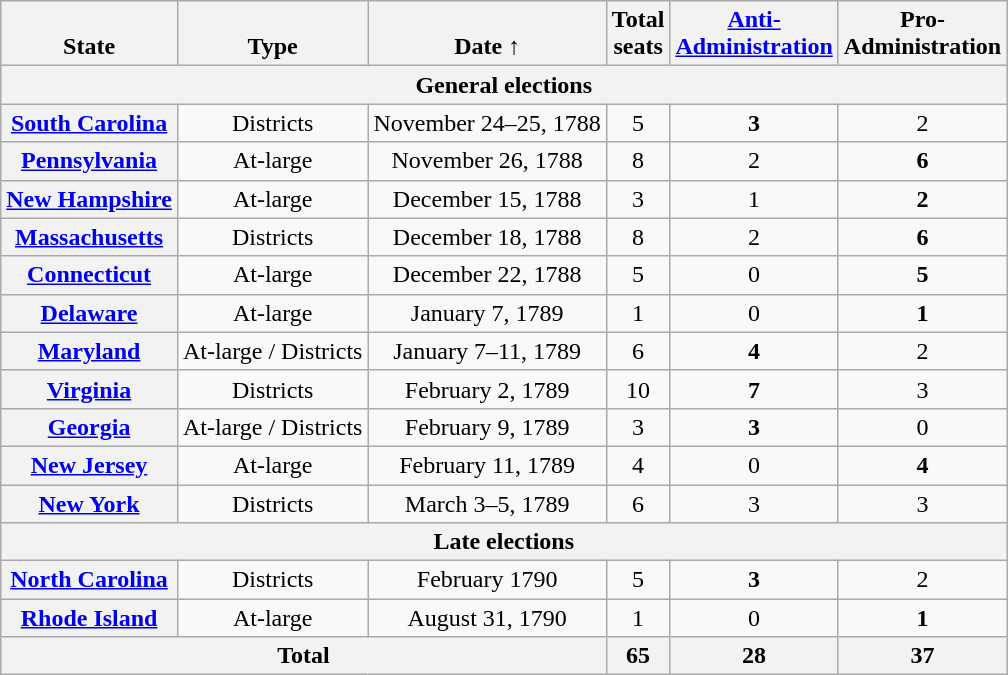<table class="wikitable sortable" style="text-align:center">
<tr valign=bottom>
<th>State</th>
<th>Type</th>
<th data-sort-type="date">Date ↑</th>
<th>Total<br>seats</th>
<th><a href='#'>Anti-<br>Administration</a></th>
<th>Pro-<br>Administration</th>
</tr>
<tr>
<th colspan=6>General elections</th>
</tr>
<tr>
<th><a href='#'>South Carolina</a></th>
<td>Districts</td>
<td>November 24–25, 1788</td>
<td>5</td>
<td><strong>3</strong></td>
<td Pro-Administration>2</td>
</tr>
<tr>
<th><a href='#'>Pennsylvania</a></th>
<td>At-large</td>
<td>November 26, 1788</td>
<td>8</td>
<td Anti-Administration>2</td>
<td><strong>6</strong></td>
</tr>
<tr>
<th><a href='#'>New Hampshire</a></th>
<td>At-large</td>
<td>December 15, 1788</td>
<td>3</td>
<td Anti-Administration>1</td>
<td><strong>2</strong></td>
</tr>
<tr>
<th><a href='#'>Massachusetts</a></th>
<td>Districts</td>
<td>December 18, 1788</td>
<td>8</td>
<td Anti-Administration>2</td>
<td><strong>6</strong></td>
</tr>
<tr>
<th><a href='#'>Connecticut</a></th>
<td>At-large</td>
<td>December 22, 1788</td>
<td>5</td>
<td Anti-Administration>0</td>
<td><strong>5</strong></td>
</tr>
<tr>
<th><a href='#'>Delaware</a></th>
<td>At-large</td>
<td>January 7, 1789</td>
<td>1</td>
<td Anti-Administration>0</td>
<td><strong>1</strong></td>
</tr>
<tr>
<th><a href='#'>Maryland</a></th>
<td>At-large / Districts</td>
<td>January 7–11, 1789</td>
<td>6</td>
<td><strong>4</strong></td>
<td Pro-Administration>2</td>
</tr>
<tr>
<th><a href='#'>Virginia</a></th>
<td>Districts</td>
<td>February 2, 1789</td>
<td>10</td>
<td><strong>7</strong></td>
<td Pro-Administration>3</td>
</tr>
<tr>
<th><a href='#'>Georgia</a></th>
<td>At-large / Districts</td>
<td>February 9, 1789</td>
<td>3</td>
<td><strong>3</strong></td>
<td Pro-Administration>0</td>
</tr>
<tr>
<th><a href='#'>New Jersey</a></th>
<td>At-large</td>
<td>February 11, 1789</td>
<td>4</td>
<td Anti-Administration>0</td>
<td><strong>4</strong></td>
</tr>
<tr>
<th><a href='#'>New York</a></th>
<td>Districts</td>
<td>March 3–5, 1789</td>
<td>6</td>
<td>3</td>
<td>3</td>
</tr>
<tr>
<th colspan=6>Late elections</th>
</tr>
<tr>
<th><a href='#'>North Carolina</a></th>
<td>Districts</td>
<td>February 1790</td>
<td>5</td>
<td Anti-Administration><strong>3</strong></td>
<td>2</td>
</tr>
<tr>
<th><a href='#'>Rhode Island</a></th>
<td>At-large</td>
<td>August 31, 1790</td>
<td>1</td>
<td Anti-Administration>0</td>
<td><strong>1</strong></td>
</tr>
<tr>
<th colspan=3>Total</th>
<th>65</th>
<th>28<br></th>
<th>37<br></th>
</tr>
</table>
